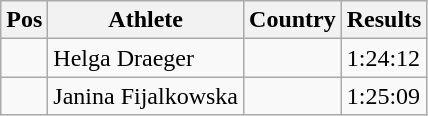<table class="wikitable">
<tr>
<th>Pos</th>
<th>Athlete</th>
<th>Country</th>
<th>Results</th>
</tr>
<tr>
<td align="center"></td>
<td>Helga Draeger</td>
<td></td>
<td>1:24:12</td>
</tr>
<tr>
<td align="center"></td>
<td>Janina Fijalkowska</td>
<td></td>
<td>1:25:09</td>
</tr>
</table>
